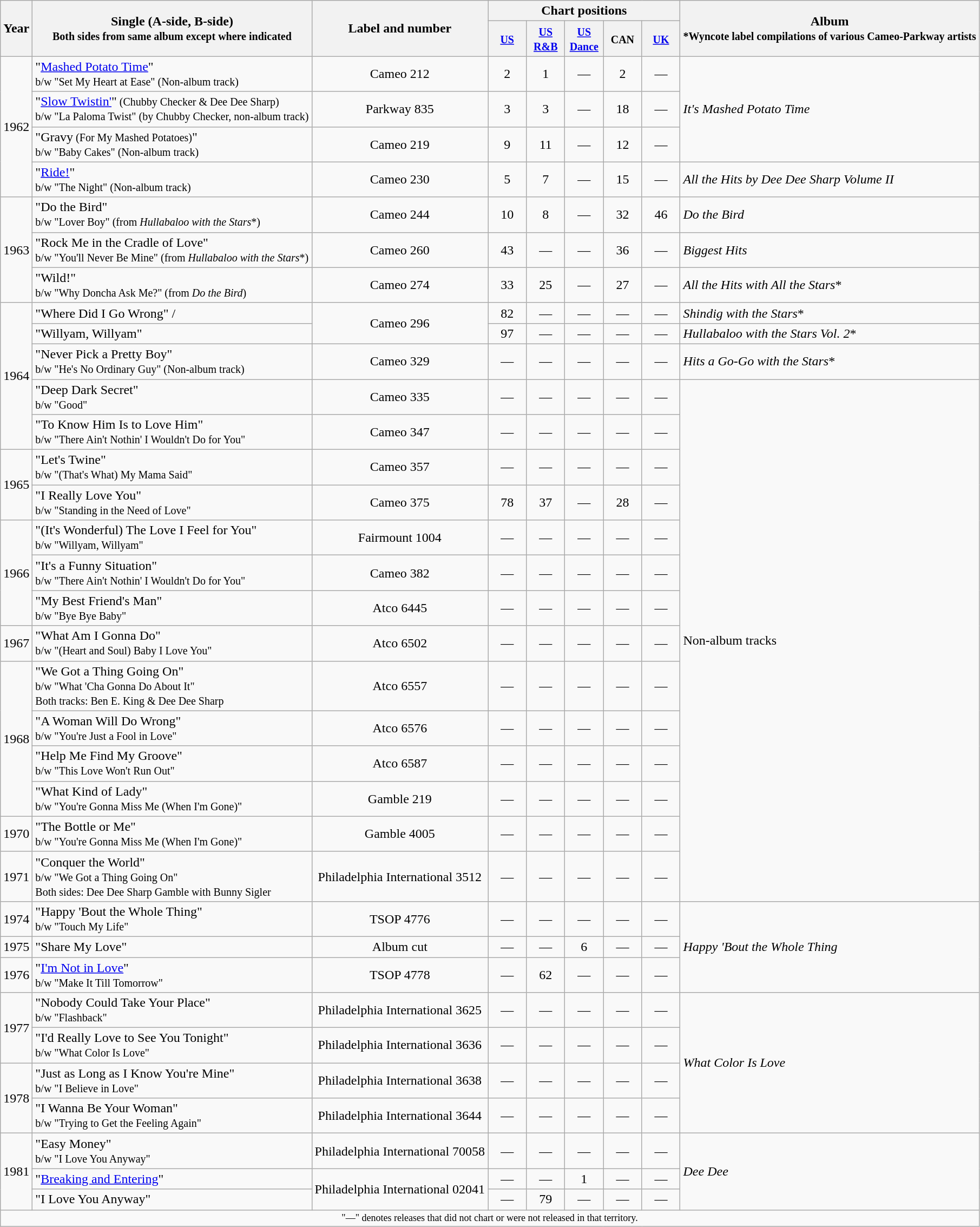<table class="wikitable">
<tr>
<th rowspan="2">Year</th>
<th rowspan="2">Single (A-side, B-side)<br><small>Both sides from same album except where indicated</small></th>
<th rowspan="2">Label and number</th>
<th colspan="5">Chart positions</th>
<th rowspan="2">Album<br><small>*Wyncote label compilations of various Cameo-Parkway artists</small></th>
</tr>
<tr>
<th width="40"><small><a href='#'>US</a></small><br></th>
<th width="40"><small><a href='#'>US R&B</a></small><br></th>
<th width="40"><small><a href='#'>US Dance</a></small><br></th>
<th width="40"><small>CAN</small><br></th>
<th width="40"><small><a href='#'>UK</a></small><br></th>
</tr>
<tr>
<td rowspan="4">1962</td>
<td>"<a href='#'>Mashed Potato Time</a>"<br><small>b/w "Set My Heart at Ease" (Non-album track)</small></td>
<td style="text-align:center;">Cameo 212</td>
<td style="text-align:center;">2</td>
<td style="text-align:center;">1</td>
<td style="text-align:center;">—</td>
<td style="text-align:center;">2</td>
<td style="text-align:center;">—</td>
<td rowspan="3"><em>It's Mashed Potato Time</em></td>
</tr>
<tr>
<td>"<a href='#'>Slow Twistin'</a>"<small> (Chubby Checker & Dee Dee Sharp)<br>b/w "La Paloma Twist" (by Chubby Checker, non-album track)</small></td>
<td style="text-align:center;">Parkway 835</td>
<td style="text-align:center;">3</td>
<td style="text-align:center;">3</td>
<td style="text-align:center;">—</td>
<td style="text-align:center;">18</td>
<td style="text-align:center;">—</td>
</tr>
<tr>
<td>"Gravy<small> (For My Mashed Potatoes)</small>"<br><small>b/w "Baby Cakes" (Non-album track)</small></td>
<td style="text-align:center;">Cameo 219</td>
<td style="text-align:center;">9</td>
<td style="text-align:center;">11</td>
<td style="text-align:center;">—</td>
<td style="text-align:center;">12</td>
<td style="text-align:center;">—</td>
</tr>
<tr>
<td>"<a href='#'>Ride!</a>"<br><small>b/w "The Night" (Non-album track)</small></td>
<td style="text-align:center;">Cameo 230</td>
<td style="text-align:center;">5</td>
<td style="text-align:center;">7</td>
<td style="text-align:center;">—</td>
<td style="text-align:center;">15</td>
<td style="text-align:center;">—</td>
<td><em>All the Hits by Dee Dee Sharp Volume II</em></td>
</tr>
<tr>
<td rowspan="3">1963</td>
<td>"Do the Bird"<br><small>b/w "Lover Boy" (from <em>Hullabaloo with the Stars</em>*)</small></td>
<td style="text-align:center;">Cameo 244</td>
<td style="text-align:center;">10</td>
<td style="text-align:center;">8</td>
<td style="text-align:center;">—</td>
<td style="text-align:center;">32</td>
<td style="text-align:center;">46</td>
<td><em>Do the Bird</em></td>
</tr>
<tr>
<td>"Rock Me in the Cradle of Love"<br><small>b/w "You'll Never Be Mine" (from <em>Hullabaloo with the Stars</em>*)</small></td>
<td style="text-align:center;">Cameo 260</td>
<td style="text-align:center;">43</td>
<td style="text-align:center;">—</td>
<td style="text-align:center;">—</td>
<td style="text-align:center;">36</td>
<td style="text-align:center;">—</td>
<td><em>Biggest Hits</em></td>
</tr>
<tr>
<td>"Wild!"<br><small>b/w "Why Doncha Ask Me?" (from <em>Do the Bird</em>)</small></td>
<td style="text-align:center;">Cameo 274</td>
<td style="text-align:center;">33</td>
<td style="text-align:center;">25</td>
<td style="text-align:center;">—</td>
<td style="text-align:center;">27</td>
<td style="text-align:center;">—</td>
<td><em>All the Hits with All the Stars</em>*</td>
</tr>
<tr>
<td rowspan="5">1964</td>
<td>"Where Did I Go Wrong" /</td>
<td style="text-align:center;" rowspan="2">Cameo 296</td>
<td style="text-align:center;">82</td>
<td style="text-align:center;">—</td>
<td style="text-align:center;">—</td>
<td style="text-align:center;">—</td>
<td style="text-align:center;">—</td>
<td><em>Shindig with the Stars</em>*</td>
</tr>
<tr>
<td>"Willyam, Willyam"</td>
<td style="text-align:center;">97</td>
<td style="text-align:center;">—</td>
<td style="text-align:center;">—</td>
<td style="text-align:center;">—</td>
<td style="text-align:center;">—</td>
<td><em>Hullabaloo with the Stars Vol. 2</em>*</td>
</tr>
<tr>
<td>"Never Pick a Pretty Boy"<br><small>b/w "He's No Ordinary Guy" (Non-album track)</small></td>
<td style="text-align:center;">Cameo 329</td>
<td style="text-align:center;">—</td>
<td style="text-align:center;">—</td>
<td style="text-align:center;">—</td>
<td style="text-align:center;">—</td>
<td style="text-align:center;">—</td>
<td><em>Hits a Go-Go with the Stars</em>*</td>
</tr>
<tr>
<td>"Deep Dark Secret"<br><small>b/w "Good"</small></td>
<td style="text-align:center;">Cameo 335</td>
<td style="text-align:center;">—</td>
<td style="text-align:center;">—</td>
<td style="text-align:center;">—</td>
<td style="text-align:center;">—</td>
<td style="text-align:center;">—</td>
<td rowspan="14">Non-album tracks</td>
</tr>
<tr>
<td>"To Know Him Is to Love Him"<br><small>b/w "There Ain't Nothin' I Wouldn't Do for You"</small></td>
<td style="text-align:center;">Cameo 347</td>
<td style="text-align:center;">—</td>
<td style="text-align:center;">—</td>
<td style="text-align:center;">—</td>
<td style="text-align:center;">—</td>
<td style="text-align:center;">—</td>
</tr>
<tr>
<td rowspan="2">1965</td>
<td>"Let's Twine"<br><small>b/w "(That's What) My Mama Said"</small></td>
<td style="text-align:center;">Cameo 357</td>
<td style="text-align:center;">—</td>
<td style="text-align:center;">—</td>
<td style="text-align:center;">—</td>
<td style="text-align:center;">—</td>
<td style="text-align:center;">—</td>
</tr>
<tr>
<td>"I Really Love You"<br><small>b/w "Standing in the Need of Love"</small></td>
<td style="text-align:center;">Cameo 375</td>
<td style="text-align:center;">78</td>
<td style="text-align:center;">37</td>
<td style="text-align:center;">—</td>
<td style="text-align:center;">28</td>
<td style="text-align:center;">—</td>
</tr>
<tr>
<td rowspan="3">1966</td>
<td>"(It's Wonderful) The Love I Feel for You"<br><small>b/w "Willyam, Willyam"</small></td>
<td style="text-align:center;">Fairmount 1004</td>
<td style="text-align:center;">—</td>
<td style="text-align:center;">—</td>
<td style="text-align:center;">—</td>
<td style="text-align:center;">—</td>
<td style="text-align:center;">—</td>
</tr>
<tr>
<td>"It's a Funny Situation"<br><small>b/w "There Ain't Nothin' I Wouldn't Do for You"</small></td>
<td style="text-align:center;">Cameo 382</td>
<td style="text-align:center;">—</td>
<td style="text-align:center;">—</td>
<td style="text-align:center;">—</td>
<td style="text-align:center;">—</td>
<td style="text-align:center;">—</td>
</tr>
<tr>
<td>"My Best Friend's Man"<br><small>b/w "Bye Bye Baby"</small></td>
<td style="text-align:center;">Atco 6445</td>
<td style="text-align:center;">—</td>
<td style="text-align:center;">—</td>
<td style="text-align:center;">—</td>
<td style="text-align:center;">—</td>
<td style="text-align:center;">—</td>
</tr>
<tr>
<td>1967</td>
<td>"What Am I Gonna Do"<br><small>b/w "(Heart and Soul) Baby I Love You"</small></td>
<td style="text-align:center;">Atco 6502</td>
<td style="text-align:center;">—</td>
<td style="text-align:center;">—</td>
<td style="text-align:center;">—</td>
<td style="text-align:center;">—</td>
<td style="text-align:center;">—</td>
</tr>
<tr>
<td rowspan="4">1968</td>
<td>"We Got a Thing Going On"<br><small>b/w "What 'Cha Gonna Do About It"<br>Both tracks: Ben E. King & Dee Dee Sharp</small></td>
<td style="text-align:center;">Atco 6557</td>
<td style="text-align:center;">—</td>
<td style="text-align:center;">—</td>
<td style="text-align:center;">—</td>
<td style="text-align:center;">—</td>
<td style="text-align:center;">—</td>
</tr>
<tr>
<td>"A Woman Will Do Wrong"<br><small>b/w "You're Just a Fool in Love"</small></td>
<td style="text-align:center;">Atco 6576</td>
<td style="text-align:center;">—</td>
<td style="text-align:center;">—</td>
<td style="text-align:center;">—</td>
<td style="text-align:center;">—</td>
<td style="text-align:center;">—</td>
</tr>
<tr>
<td>"Help Me Find My Groove"<br><small>b/w "This Love Won't Run Out"</small></td>
<td style="text-align:center;">Atco 6587</td>
<td style="text-align:center;">—</td>
<td style="text-align:center;">—</td>
<td style="text-align:center;">—</td>
<td style="text-align:center;">—</td>
<td style="text-align:center;">—</td>
</tr>
<tr>
<td>"What Kind of Lady"<br><small>b/w "You're Gonna Miss Me (When I'm Gone)"</small></td>
<td style="text-align:center;">Gamble 219</td>
<td style="text-align:center;">—</td>
<td style="text-align:center;">—</td>
<td style="text-align:center;">—</td>
<td style="text-align:center;">—</td>
<td style="text-align:center;">—</td>
</tr>
<tr>
<td>1970</td>
<td>"The Bottle or Me"<br><small>b/w "You're Gonna Miss Me (When I'm Gone)"</small></td>
<td style="text-align:center;">Gamble 4005</td>
<td style="text-align:center;">—</td>
<td style="text-align:center;">—</td>
<td style="text-align:center;">—</td>
<td style="text-align:center;">—</td>
<td style="text-align:center;">—</td>
</tr>
<tr>
<td>1971</td>
<td>"Conquer the World"<br><small>b/w "We Got a Thing Going On"<br>Both sides: Dee Dee Sharp Gamble with Bunny Sigler</small></td>
<td style="text-align:center;">Philadelphia International 3512</td>
<td style="text-align:center;">—</td>
<td style="text-align:center;">—</td>
<td style="text-align:center;">—</td>
<td style="text-align:center;">—</td>
<td style="text-align:center;">—</td>
</tr>
<tr>
<td>1974</td>
<td>"Happy 'Bout the Whole Thing"<br><small>b/w "Touch My Life"</small></td>
<td style="text-align:center;">TSOP 4776</td>
<td style="text-align:center;">—</td>
<td style="text-align:center;">—</td>
<td style="text-align:center;">—</td>
<td style="text-align:center;">—</td>
<td style="text-align:center;">—</td>
<td rowspan="3"><em>Happy 'Bout the Whole Thing</em></td>
</tr>
<tr>
<td>1975</td>
<td>"Share My Love"</td>
<td style="text-align:center;">Album cut</td>
<td style="text-align:center;">—</td>
<td style="text-align:center;">—</td>
<td style="text-align:center;">6</td>
<td style="text-align:center;">—</td>
<td style="text-align:center;">—</td>
</tr>
<tr>
<td>1976</td>
<td>"<a href='#'>I'm Not in Love</a>"<br><small>b/w "Make It Till Tomorrow"</small></td>
<td style="text-align:center;">TSOP 4778</td>
<td style="text-align:center;">—</td>
<td style="text-align:center;">62</td>
<td style="text-align:center;">—</td>
<td style="text-align:center;">—</td>
<td style="text-align:center;">—</td>
</tr>
<tr>
<td rowspan="2">1977</td>
<td>"Nobody Could Take Your Place"<br><small>b/w "Flashback"</small></td>
<td style="text-align:center;">Philadelphia International 3625</td>
<td style="text-align:center;">—</td>
<td style="text-align:center;">—</td>
<td style="text-align:center;">—</td>
<td style="text-align:center;">—</td>
<td style="text-align:center;">—</td>
<td rowspan="4"><em>What Color Is Love</em></td>
</tr>
<tr>
<td>"I'd Really Love to See You Tonight"<br><small>b/w "What Color Is Love"</small></td>
<td style="text-align:center;">Philadelphia International 3636</td>
<td style="text-align:center;">—</td>
<td style="text-align:center;">—</td>
<td style="text-align:center;">—</td>
<td style="text-align:center;">—</td>
<td style="text-align:center;">—</td>
</tr>
<tr>
<td rowspan="2">1978</td>
<td>"Just as Long as I Know You're Mine"<br><small>b/w "I Believe in Love"</small></td>
<td style="text-align:center;">Philadelphia International 3638</td>
<td style="text-align:center;">—</td>
<td style="text-align:center;">—</td>
<td style="text-align:center;">—</td>
<td style="text-align:center;">—</td>
<td style="text-align:center;">—</td>
</tr>
<tr>
<td>"I Wanna Be Your Woman"<br><small>b/w "Trying to Get the Feeling Again"</small></td>
<td style="text-align:center;">Philadelphia International 3644</td>
<td style="text-align:center;">—</td>
<td style="text-align:center;">—</td>
<td style="text-align:center;">—</td>
<td style="text-align:center;">—</td>
<td style="text-align:center;">—</td>
</tr>
<tr>
<td rowspan="3">1981</td>
<td>"Easy Money"<br><small>b/w "I Love You Anyway"</small></td>
<td style="text-align:center;">Philadelphia International 70058</td>
<td style="text-align:center;">—</td>
<td style="text-align:center;">—</td>
<td style="text-align:center;">—</td>
<td style="text-align:center;">—</td>
<td style="text-align:center;">—</td>
<td rowspan="3"><em>Dee Dee</em></td>
</tr>
<tr>
<td>"<a href='#'>Breaking and Entering</a>"</td>
<td style="text-align:center;" rowspan="2">Philadelphia International 02041</td>
<td style="text-align:center;">—</td>
<td style="text-align:center;">—</td>
<td style="text-align:center;">1</td>
<td style="text-align:center;">—</td>
<td style="text-align:center;">—</td>
</tr>
<tr>
<td>"I Love You Anyway"</td>
<td style="text-align:center;">—</td>
<td style="text-align:center;">79</td>
<td style="text-align:center;">—</td>
<td style="text-align:center;">—</td>
<td style="text-align:center;">—</td>
</tr>
<tr>
<td colspan="9" style="text-align:center; font-size:9pt;">"—" denotes releases that did not chart or were not released in that territory.</td>
</tr>
</table>
